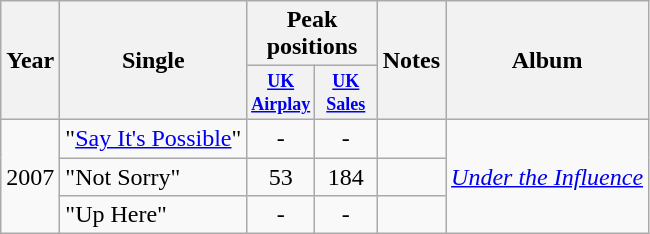<table class="wikitable">
<tr>
<th rowspan="2">Year</th>
<th rowspan="2">Single</th>
<th colspan="2">Peak positions</th>
<th rowspan="2">Notes</th>
<th rowspan="2">Album</th>
</tr>
<tr>
<th style="width:3em;font-size:75%"><a href='#'>UK Airplay</a></th>
<th style="width:3em;font-size:75%"><a href='#'>UK Sales</a></th>
</tr>
<tr>
<td rowspan="3">2007</td>
<td style="text-align:left;">"<a href='#'>Say It's Possible</a>"</td>
<td style="text-align:center;">-</td>
<td style="text-align:center;">-</td>
<td style="text-align:left;"></td>
<td rowspan="3"><em><a href='#'>Under the Influence</a></em></td>
</tr>
<tr>
<td style="text-align:left;">"Not Sorry"</td>
<td style="text-align:center;">53</td>
<td style="text-align:center;">184</td>
<td align="left"></td>
</tr>
<tr>
<td style="text-align:left;">"Up Here"</td>
<td style="text-align:center;">-</td>
<td style="text-align:center;">-</td>
<td align="left"></td>
</tr>
</table>
